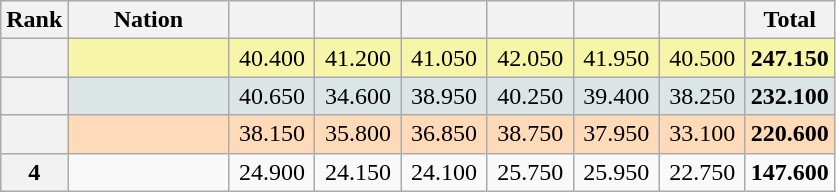<table class="wikitable sortable" style="text-align:center; font-size:100%">
<tr>
<th scope="col" style="width:15px;">Rank</th>
<th ! scope="col" style="width:100px;">Nation</th>
<th ! scope="col" style="width:50px;"></th>
<th ! scope="col" style="width:50px;"></th>
<th ! scope="col" style="width:50px;"></th>
<th ! scope="col" style="width:50px;"></th>
<th ! scope="col" style="width:50px;"></th>
<th ! scope="col" style="width:50px;"></th>
<th ! scope="col" style="width:50px;">Total</th>
</tr>
<tr style="background:#F7F6A8;">
<th scope=row style="text-align:center"></th>
<td style="text-align:left;"></td>
<td>40.400</td>
<td>41.200</td>
<td>41.050</td>
<td>42.050</td>
<td>41.950</td>
<td>40.500</td>
<td><strong>247.150</strong></td>
</tr>
<tr style="background:#DCE5E5;">
<th scope=row style="text-align:center"></th>
<td style="text-align:left;"></td>
<td>40.650</td>
<td>34.600</td>
<td>38.950</td>
<td>40.250</td>
<td>39.400</td>
<td>38.250</td>
<td><strong>232.100</strong></td>
</tr>
<tr style="background:#FFDAB9;">
<th scope=row style="text-align:center"></th>
<td style="text-align:left;"></td>
<td>38.150</td>
<td>35.800</td>
<td>36.850</td>
<td>38.750</td>
<td>37.950</td>
<td>33.100</td>
<td><strong>220.600</strong></td>
</tr>
<tr>
<th scope=row style="text-align:center">4</th>
<td style="text-align:left;"></td>
<td>24.900</td>
<td>24.150</td>
<td>24.100</td>
<td>25.750</td>
<td>25.950</td>
<td>22.750</td>
<td><strong>147.600</strong></td>
</tr>
</table>
